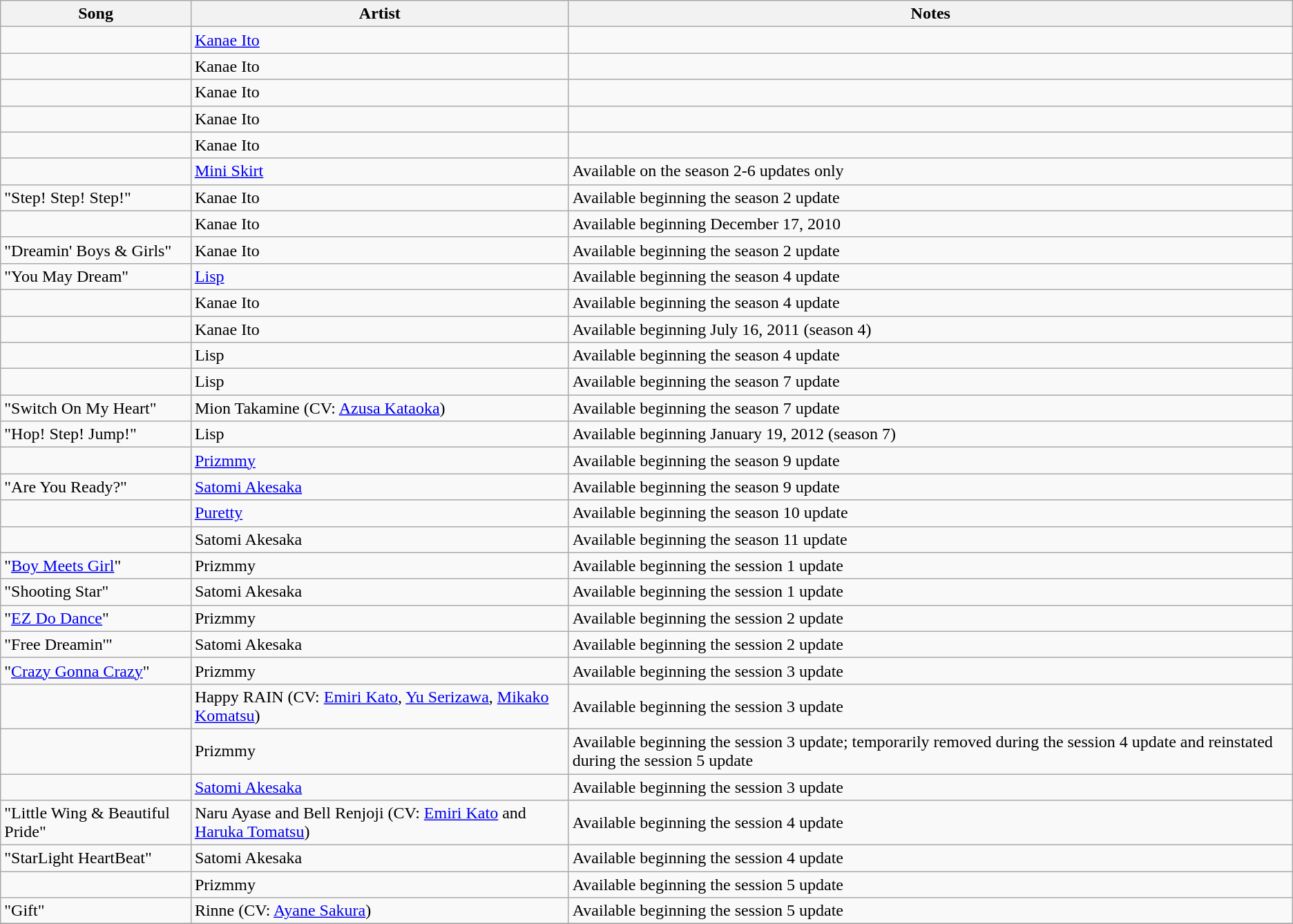<table class="wikitable sortable">
<tr>
<th scope="col">Song</th>
<th scope="col">Artist</th>
<th scope="col">Notes</th>
</tr>
<tr>
<td></td>
<td><a href='#'>Kanae Ito</a></td>
<td></td>
</tr>
<tr>
<td></td>
<td>Kanae Ito</td>
<td></td>
</tr>
<tr>
<td></td>
<td>Kanae Ito</td>
<td></td>
</tr>
<tr>
<td></td>
<td>Kanae Ito</td>
<td></td>
</tr>
<tr>
<td> </td>
<td>Kanae Ito</td>
<td></td>
</tr>
<tr>
<td></td>
<td><a href='#'>Mini Skirt</a></td>
<td>Available on the season 2-6 updates only</td>
</tr>
<tr>
<td>"Step! Step! Step!"</td>
<td>Kanae Ito</td>
<td>Available beginning the season 2 update</td>
</tr>
<tr>
<td></td>
<td>Kanae Ito</td>
<td>Available beginning December 17, 2010</td>
</tr>
<tr>
<td>"Dreamin' Boys & Girls"</td>
<td>Kanae Ito</td>
<td>Available beginning the season 2 update</td>
</tr>
<tr>
<td>"You May Dream"</td>
<td><a href='#'>Lisp</a></td>
<td>Available beginning the season 4 update</td>
</tr>
<tr>
<td></td>
<td>Kanae Ito</td>
<td>Available beginning the season 4 update</td>
</tr>
<tr>
<td></td>
<td>Kanae Ito</td>
<td>Available beginning July 16, 2011 (season 4)</td>
</tr>
<tr>
<td></td>
<td>Lisp</td>
<td>Available beginning the season 4 update</td>
</tr>
<tr>
<td></td>
<td>Lisp</td>
<td>Available beginning the season 7 update</td>
</tr>
<tr>
<td>"Switch On My Heart"</td>
<td>Mion Takamine (CV: <a href='#'>Azusa Kataoka</a>)</td>
<td>Available beginning the season 7 update</td>
</tr>
<tr>
<td>"Hop! Step! Jump!"</td>
<td>Lisp</td>
<td>Available beginning January 19, 2012 (season 7)</td>
</tr>
<tr>
<td></td>
<td><a href='#'>Prizmmy</a></td>
<td>Available beginning the season 9 update</td>
</tr>
<tr>
<td>"Are You Ready?"</td>
<td><a href='#'>Satomi Akesaka</a></td>
<td>Available beginning the season 9 update</td>
</tr>
<tr>
<td></td>
<td><a href='#'>Puretty</a></td>
<td>Available beginning the season 10 update</td>
</tr>
<tr>
<td></td>
<td>Satomi Akesaka</td>
<td>Available beginning the season 11 update</td>
</tr>
<tr>
<td>"<a href='#'>Boy Meets Girl</a>"</td>
<td>Prizmmy</td>
<td>Available beginning the session 1 update</td>
</tr>
<tr>
<td>"Shooting Star"</td>
<td>Satomi Akesaka</td>
<td>Available beginning the session 1 update</td>
</tr>
<tr>
<td>"<a href='#'>EZ Do Dance</a>"</td>
<td>Prizmmy</td>
<td>Available beginning the session 2 update</td>
</tr>
<tr>
<td>"Free Dreamin'"</td>
<td>Satomi Akesaka</td>
<td>Available beginning the session 2 update</td>
</tr>
<tr>
<td>"<a href='#'>Crazy Gonna Crazy</a>"</td>
<td>Prizmmy</td>
<td>Available beginning the session 3 update</td>
</tr>
<tr>
<td></td>
<td>Happy RAIN (CV: <a href='#'>Emiri Kato</a>, <a href='#'>Yu Serizawa</a>, <a href='#'>Mikako Komatsu</a>)</td>
<td>Available beginning the session 3 update</td>
</tr>
<tr>
<td></td>
<td>Prizmmy</td>
<td>Available beginning the session 3 update; temporarily removed during the session 4 update and reinstated during the session 5 update</td>
</tr>
<tr>
<td></td>
<td><a href='#'>Satomi Akesaka</a></td>
<td>Available beginning the session 3 update</td>
</tr>
<tr>
<td>"Little Wing & Beautiful Pride"</td>
<td>Naru Ayase and Bell Renjoji (CV: <a href='#'>Emiri Kato</a> and <a href='#'>Haruka Tomatsu</a>)</td>
<td>Available beginning the session 4 update</td>
</tr>
<tr>
<td>"StarLight HeartBeat"</td>
<td>Satomi Akesaka</td>
<td>Available beginning the session 4 update</td>
</tr>
<tr>
<td></td>
<td>Prizmmy</td>
<td>Available beginning the session 5 update</td>
</tr>
<tr>
<td>"Gift"</td>
<td>Rinne (CV: <a href='#'>Ayane Sakura</a>)</td>
<td>Available beginning the session 5 update</td>
</tr>
<tr>
</tr>
</table>
